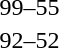<table style="text-align:center">
<tr>
<th width=200></th>
<th width=100></th>
<th width=200></th>
</tr>
<tr>
<td align=right><strong></strong></td>
<td align=center>99–55</td>
<td align=left></td>
</tr>
<tr>
<td align=right><strong></strong></td>
<td align=center>92–52</td>
<td align=left></td>
</tr>
</table>
